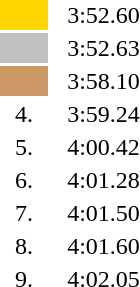<table style="text-align:center">
<tr>
<td width=30 bgcolor=gold></td>
<td align=left></td>
<td width=60>3:52.60</td>
</tr>
<tr>
<td bgcolor=silver></td>
<td align=left></td>
<td>3:52.63</td>
</tr>
<tr>
<td bgcolor=cc9966></td>
<td align=left></td>
<td>3:58.10</td>
</tr>
<tr>
<td>4.</td>
<td align=left></td>
<td>3:59.24</td>
</tr>
<tr>
<td>5.</td>
<td align=left></td>
<td>4:00.42</td>
</tr>
<tr>
<td>6.</td>
<td align=left></td>
<td>4:01.28</td>
</tr>
<tr>
<td>7.</td>
<td align=left></td>
<td>4:01.50</td>
</tr>
<tr>
<td>8.</td>
<td align=left></td>
<td>4:01.60</td>
</tr>
<tr>
<td>9.</td>
<td align=left></td>
<td>4:02.05</td>
</tr>
</table>
